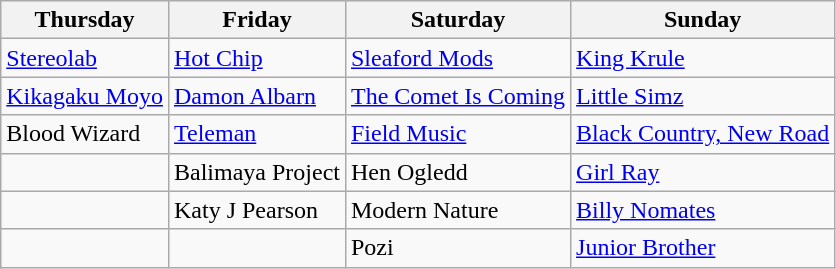<table class="wikitable">
<tr>
<th>Thursday</th>
<th>Friday</th>
<th>Saturday</th>
<th>Sunday</th>
</tr>
<tr>
<td><a href='#'>Stereolab</a></td>
<td><a href='#'>Hot Chip</a></td>
<td><a href='#'>Sleaford Mods</a></td>
<td><a href='#'>King Krule</a></td>
</tr>
<tr>
<td><a href='#'>Kikagaku Moyo</a></td>
<td><a href='#'>Damon Albarn</a></td>
<td><a href='#'>The Comet Is Coming</a></td>
<td><a href='#'>Little Simz</a></td>
</tr>
<tr>
<td>Blood Wizard</td>
<td><a href='#'>Teleman</a></td>
<td><a href='#'>Field Music</a></td>
<td><a href='#'>Black Country, New Road</a></td>
</tr>
<tr>
<td></td>
<td>Balimaya Project</td>
<td>Hen Ogledd</td>
<td><a href='#'>Girl Ray</a></td>
</tr>
<tr>
<td></td>
<td>Katy J Pearson</td>
<td>Modern Nature</td>
<td><a href='#'>Billy Nomates</a></td>
</tr>
<tr>
<td></td>
<td></td>
<td>Pozi</td>
<td><a href='#'>Junior Brother</a></td>
</tr>
</table>
